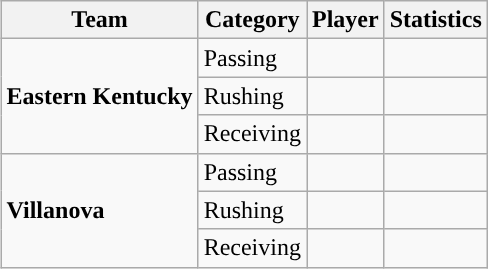<table class="wikitable" style="float: right;">
<tr>
<th>Team</th>
<th>Category</th>
<th>Player</th>
<th>Statistics</th>
</tr>
<tr>
<td rowspan=3><strong>Eastern Kentucky</strong></td>
<td>Passing</td>
<td></td>
<td></td>
</tr>
<tr>
<td>Rushing</td>
<td></td>
<td></td>
</tr>
<tr>
<td>Receiving</td>
<td></td>
<td></td>
</tr>
<tr>
<td rowspan=3><strong>Villanova</strong></td>
<td>Passing</td>
<td></td>
<td></td>
</tr>
<tr>
<td>Rushing</td>
<td></td>
<td></td>
</tr>
<tr>
<td>Receiving</td>
<td></td>
<td></td>
</tr>
</table>
